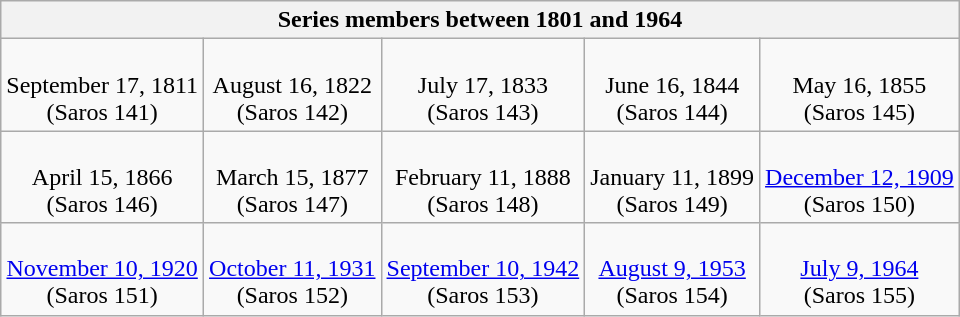<table class="wikitable mw-collapsible mw-collapsed">
<tr>
<th colspan=5>Series members between 1801 and 1964</th>
</tr>
<tr style="text-align:center;">
<td><br>September 17, 1811<br>(Saros 141)</td>
<td><br>August 16, 1822<br>(Saros 142)</td>
<td><br>July 17, 1833<br>(Saros 143)</td>
<td><br>June 16, 1844<br>(Saros 144)</td>
<td><br>May 16, 1855<br>(Saros 145)</td>
</tr>
<tr style="text-align:center;">
<td><br>April 15, 1866<br>(Saros 146)</td>
<td><br>March 15, 1877<br>(Saros 147)</td>
<td><br>February 11, 1888<br>(Saros 148)</td>
<td><br>January 11, 1899<br>(Saros 149)</td>
<td><br><a href='#'>December 12, 1909</a><br>(Saros 150)</td>
</tr>
<tr style="text-align:center;">
<td><br><a href='#'>November 10, 1920</a><br>(Saros 151)</td>
<td><br><a href='#'>October 11, 1931</a><br>(Saros 152)</td>
<td><br><a href='#'>September 10, 1942</a><br>(Saros 153)</td>
<td><br><a href='#'>August 9, 1953</a><br>(Saros 154)</td>
<td><br><a href='#'>July 9, 1964</a><br>(Saros 155)</td>
</tr>
</table>
